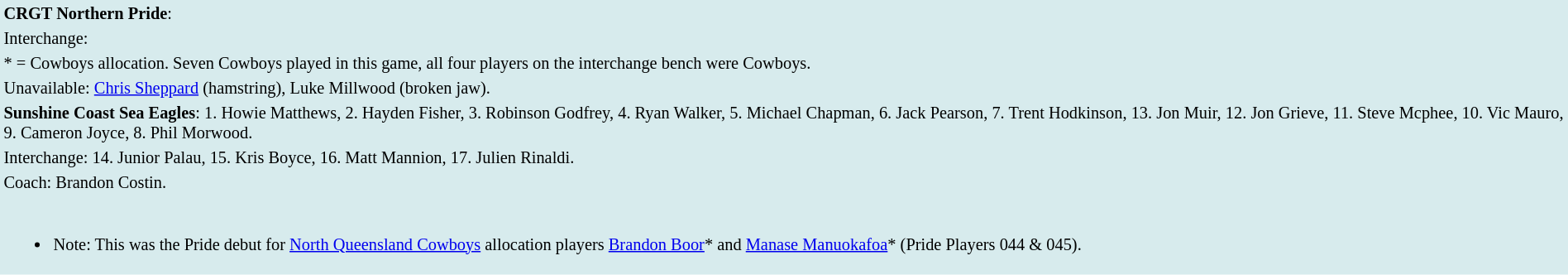<table style="background:#d7ebed; font-size:85%; width:100%;">
<tr>
<td><strong>CRGT Northern Pride</strong>:             </td>
</tr>
<tr>
<td>Interchange:    </td>
</tr>
<tr>
<td>* = Cowboys allocation. Seven Cowboys played in this game, all four players on the interchange bench were Cowboys.</td>
</tr>
<tr>
<td>Unavailable: <a href='#'>Chris Sheppard</a> (hamstring), Luke Millwood (broken jaw).</td>
</tr>
<tr>
<td><strong>Sunshine Coast Sea Eagles</strong>: 1. Howie Matthews, 2. Hayden Fisher, 3. Robinson Godfrey, 4. Ryan Walker, 5. Michael Chapman, 6. Jack Pearson, 7. Trent Hodkinson, 13. Jon Muir, 12. Jon Grieve, 11. Steve Mcphee, 10. Vic Mauro, 9. Cameron Joyce, 8. Phil Morwood.</td>
</tr>
<tr>
<td>Interchange: 14. Junior Palau, 15. Kris Boyce, 16. Matt Mannion, 17. Julien Rinaldi.</td>
</tr>
<tr>
<td>Coach: Brandon Costin.</td>
</tr>
<tr>
<td><br><ul><li>Note: This was the Pride debut for <a href='#'>North Queensland Cowboys</a> allocation players <a href='#'>Brandon Boor</a>* and <a href='#'>Manase Manuokafoa</a>* (Pride Players 044 & 045).</li></ul></td>
</tr>
</table>
